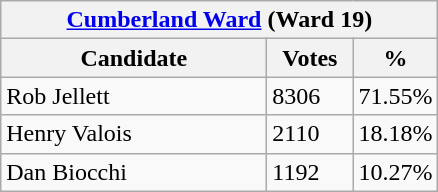<table class="wikitable">
<tr>
<th colspan="3"><a href='#'>Cumberland Ward</a> (Ward 19)</th>
</tr>
<tr>
<th style="width: 170px">Candidate</th>
<th style="width: 50px">Votes</th>
<th style="width: 40px">%</th>
</tr>
<tr>
<td>Rob Jellett</td>
<td>8306</td>
<td>71.55%</td>
</tr>
<tr>
<td>Henry Valois</td>
<td>2110</td>
<td>18.18%</td>
</tr>
<tr>
<td>Dan Biocchi</td>
<td>1192</td>
<td>10.27%</td>
</tr>
</table>
